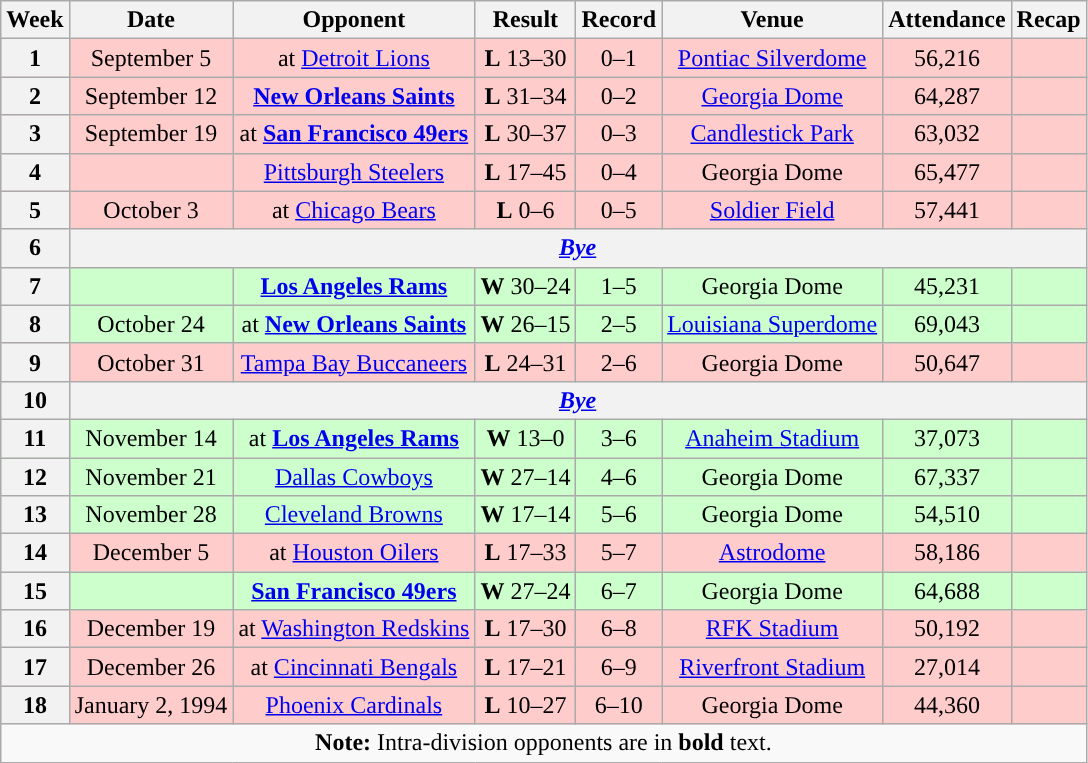<table class="wikitable" style="text-align:center">
<tr>
<th>Week</th>
<th>Date</th>
<th>Opponent</th>
<th>Result</th>
<th>Record</th>
<th>Venue</th>
<th>Attendance</th>
<th>Recap</th>
</tr>
<tr style="background:#fcc">
<th>1</th>
<td>September 5</td>
<td>at <a href='#'>Detroit Lions</a></td>
<td><strong>L</strong> 13–30</td>
<td>0–1</td>
<td><a href='#'>Pontiac Silverdome</a></td>
<td>56,216</td>
<td></td>
</tr>
<tr style="background:#fcc">
<th>2</th>
<td>September 12</td>
<td><strong><a href='#'>New Orleans Saints</a></strong></td>
<td><strong>L</strong> 31–34</td>
<td>0–2</td>
<td><a href='#'>Georgia Dome</a></td>
<td>64,287</td>
<td></td>
</tr>
<tr style="background:#fcc">
<th>3</th>
<td>September 19</td>
<td>at <strong><a href='#'>San Francisco 49ers</a></strong></td>
<td><strong>L</strong> 30–37</td>
<td>0–3</td>
<td><a href='#'>Candlestick Park</a></td>
<td>63,032</td>
<td></td>
</tr>
<tr style="background:#fcc">
<th>4</th>
<td></td>
<td><a href='#'>Pittsburgh Steelers</a></td>
<td><strong>L</strong> 17–45</td>
<td>0–4</td>
<td>Georgia Dome</td>
<td>65,477</td>
<td></td>
</tr>
<tr style="background:#fcc">
<th>5</th>
<td>October 3</td>
<td>at <a href='#'>Chicago Bears</a></td>
<td><strong>L</strong> 0–6</td>
<td>0–5</td>
<td><a href='#'>Soldier Field</a></td>
<td>57,441</td>
<td></td>
</tr>
<tr>
<th>6</th>
<th colspan=7><em><a href='#'>Bye</a></em></th>
</tr>
<tr style="background:#cfc">
<th>7</th>
<td></td>
<td><strong><a href='#'>Los Angeles Rams</a></strong></td>
<td><strong>W</strong> 30–24</td>
<td>1–5</td>
<td>Georgia Dome</td>
<td>45,231</td>
<td></td>
</tr>
<tr style="background:#cfc">
<th>8</th>
<td>October 24</td>
<td>at <strong><a href='#'>New Orleans Saints</a></strong></td>
<td><strong>W</strong> 26–15</td>
<td>2–5</td>
<td><a href='#'>Louisiana Superdome</a></td>
<td>69,043</td>
<td></td>
</tr>
<tr style="background:#fcc">
<th>9</th>
<td>October 31</td>
<td><a href='#'>Tampa Bay Buccaneers</a></td>
<td><strong>L</strong> 24–31</td>
<td>2–6</td>
<td>Georgia Dome</td>
<td>50,647</td>
<td></td>
</tr>
<tr>
<th>10</th>
<th colspan=7><em><a href='#'>Bye</a></em></th>
</tr>
<tr style="background:#cfc">
<th>11</th>
<td>November 14</td>
<td>at <strong><a href='#'>Los Angeles Rams</a></strong></td>
<td><strong>W</strong> 13–0</td>
<td>3–6</td>
<td><a href='#'>Anaheim Stadium</a></td>
<td>37,073</td>
<td></td>
</tr>
<tr style="background:#cfc">
<th>12</th>
<td>November 21</td>
<td><a href='#'>Dallas Cowboys</a></td>
<td><strong>W</strong> 27–14</td>
<td>4–6</td>
<td>Georgia Dome</td>
<td>67,337</td>
<td></td>
</tr>
<tr style="background:#cfc">
<th>13</th>
<td>November 28</td>
<td><a href='#'>Cleveland Browns</a></td>
<td><strong>W</strong> 17–14</td>
<td>5–6</td>
<td>Georgia Dome</td>
<td>54,510</td>
<td></td>
</tr>
<tr style="background:#fcc">
<th>14</th>
<td>December 5</td>
<td>at <a href='#'>Houston Oilers</a></td>
<td><strong>L</strong> 17–33</td>
<td>5–7</td>
<td><a href='#'>Astrodome</a></td>
<td>58,186</td>
<td></td>
</tr>
<tr style="background:#cfc">
<th>15</th>
<td></td>
<td><strong><a href='#'>San Francisco 49ers</a></strong></td>
<td><strong>W</strong> 27–24</td>
<td>6–7</td>
<td>Georgia Dome</td>
<td>64,688</td>
<td></td>
</tr>
<tr style="background:#fcc">
<th>16</th>
<td>December 19</td>
<td>at <a href='#'>Washington Redskins</a></td>
<td><strong>L</strong> 17–30</td>
<td>6–8</td>
<td><a href='#'>RFK Stadium</a></td>
<td>50,192</td>
<td></td>
</tr>
<tr style="background:#fcc">
<th>17</th>
<td>December 26</td>
<td>at <a href='#'>Cincinnati Bengals</a></td>
<td><strong>L</strong> 17–21</td>
<td>6–9</td>
<td><a href='#'>Riverfront Stadium</a></td>
<td>27,014</td>
<td></td>
</tr>
<tr style="background:#fcc">
<th>18</th>
<td>January 2, 1994</td>
<td><a href='#'>Phoenix Cardinals</a></td>
<td><strong>L</strong> 10–27</td>
<td>6–10</td>
<td>Georgia Dome</td>
<td>44,360</td>
<td></td>
</tr>
<tr>
<td colspan="8"><strong>Note:</strong> Intra-division opponents are in <strong>bold</strong> text.</td>
</tr>
</table>
